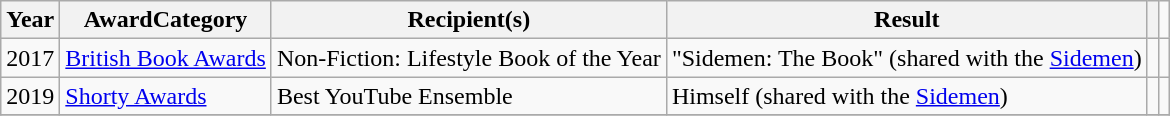<table class="wikitable sortable">
<tr>
<th scope="col">Year</th>
<th scope="col">AwardCategory</th>
<th scope="col">Recipient(s)</th>
<th scope="col">Result</th>
<th scope="col" class="unsortable"></th>
</tr>
<tr>
<td>2017</td>
<td><a href='#'>British Book Awards</a></td>
<td>Non-Fiction: Lifestyle Book of the Year</td>
<td>"Sidemen: The Book" (shared with the <a href='#'>Sidemen</a>)</td>
<td></td>
<td style="text-align:center;"></td>
</tr>
<tr>
<td>2019</td>
<td><a href='#'>Shorty Awards</a></td>
<td>Best YouTube Ensemble</td>
<td>Himself (shared with the <a href='#'>Sidemen</a>)</td>
<td></td>
<td style="text-align:center;"></td>
</tr>
<tr>
</tr>
</table>
